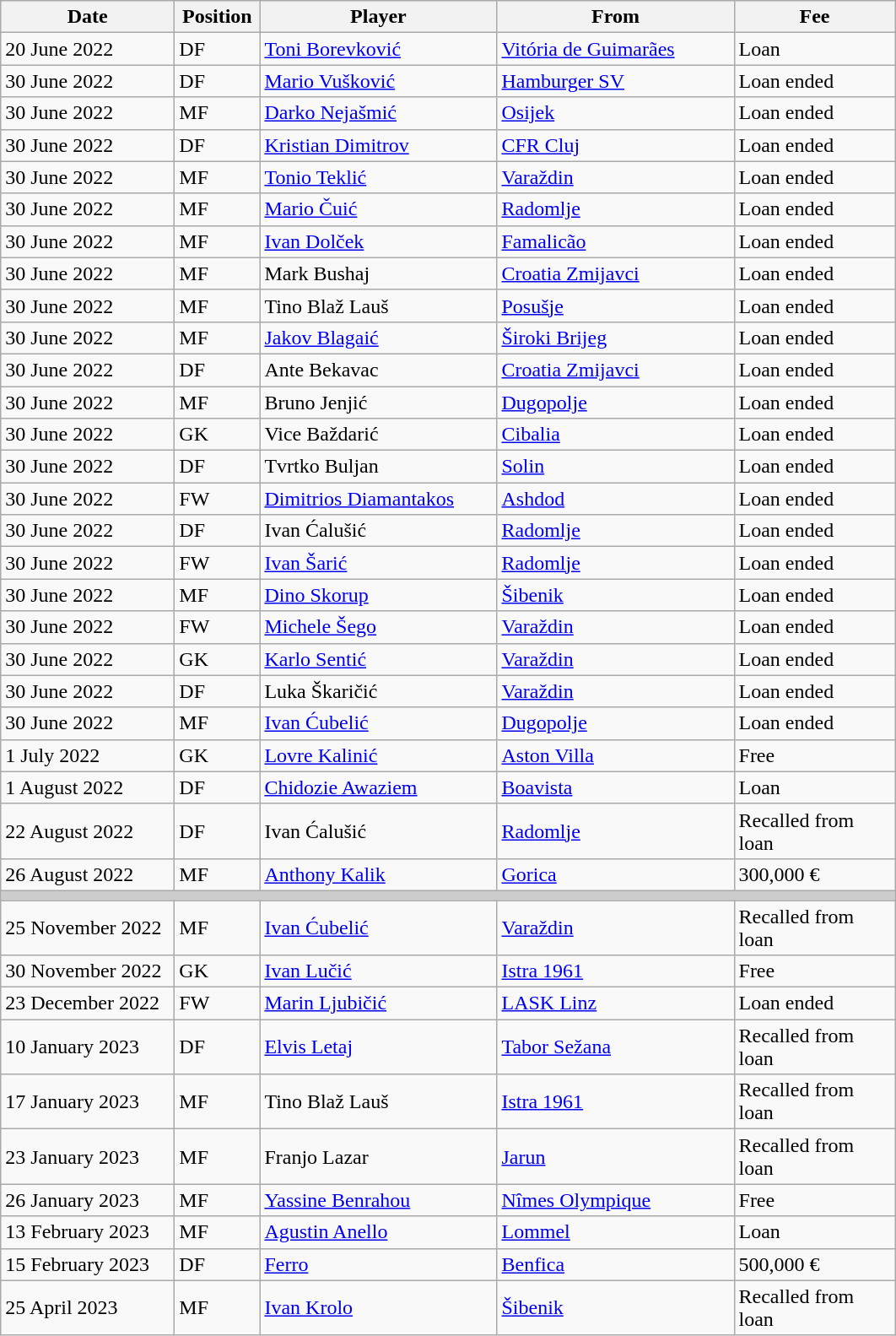<table class="wikitable plainrowheaders sortable">
<tr>
<th width=130>Date</th>
<th width=60>Position</th>
<th width=180>Player</th>
<th width=180>From</th>
<th width=120>Fee</th>
</tr>
<tr>
<td>20 June 2022</td>
<td>DF</td>
<td style="text-align:left;"> <a href='#'>Toni Borevković</a></td>
<td style="text-align:left;"> <a href='#'>Vitória de Guimarães</a></td>
<td>Loan</td>
</tr>
<tr>
<td>30 June 2022</td>
<td>DF</td>
<td style="text-align:left;"> <a href='#'>Mario Vušković</a></td>
<td style="text-align:left;"> <a href='#'>Hamburger SV</a></td>
<td>Loan ended</td>
</tr>
<tr>
<td>30 June 2022</td>
<td>MF</td>
<td style="text-align:left;"> <a href='#'>Darko Nejašmić</a></td>
<td style="text-align:left;"> <a href='#'>Osijek</a></td>
<td>Loan ended</td>
</tr>
<tr>
<td>30 June 2022</td>
<td>DF</td>
<td style="text-align:left;"> <a href='#'>Kristian Dimitrov</a></td>
<td style="text-align:left;"> <a href='#'>CFR Cluj</a></td>
<td>Loan ended</td>
</tr>
<tr>
<td>30 June 2022</td>
<td>MF</td>
<td style="text-align:left;"> <a href='#'>Tonio Teklić</a></td>
<td style="text-align:left;"> <a href='#'>Varaždin</a></td>
<td>Loan ended</td>
</tr>
<tr>
<td>30 June 2022</td>
<td>MF</td>
<td style="text-align:left;"> <a href='#'>Mario Čuić</a></td>
<td style="text-align:left;"> <a href='#'>Radomlje</a></td>
<td>Loan ended</td>
</tr>
<tr>
<td>30 June 2022</td>
<td>MF</td>
<td style="text-align:left;"> <a href='#'>Ivan Dolček</a></td>
<td style="text-align:left;"> <a href='#'>Famalicão</a></td>
<td>Loan ended</td>
</tr>
<tr>
<td>30 June 2022</td>
<td>MF</td>
<td style="text-align:left;"> Mark Bushaj</td>
<td style="text-align:left;"> <a href='#'>Croatia Zmijavci</a></td>
<td>Loan ended</td>
</tr>
<tr>
<td>30 June 2022</td>
<td>MF</td>
<td style="text-align:left;"> Tino Blaž Lauš</td>
<td style="text-align:left;"> <a href='#'>Posušje</a></td>
<td>Loan ended</td>
</tr>
<tr>
<td>30 June 2022</td>
<td>MF</td>
<td style="text-align:left;"> <a href='#'>Jakov Blagaić</a></td>
<td style="text-align:left;"> <a href='#'>Široki Brijeg</a></td>
<td>Loan ended</td>
</tr>
<tr>
<td>30 June 2022</td>
<td>DF</td>
<td style="text-align:left;"> Ante Bekavac</td>
<td style="text-align:left;"> <a href='#'>Croatia Zmijavci</a></td>
<td>Loan ended</td>
</tr>
<tr>
<td>30 June 2022</td>
<td>MF</td>
<td style="text-align:left;"> Bruno Jenjić</td>
<td style="text-align:left;"> <a href='#'>Dugopolje</a></td>
<td>Loan ended</td>
</tr>
<tr>
<td>30 June 2022</td>
<td>GK</td>
<td style="text-align:left;"> Vice Baždarić</td>
<td style="text-align:left;"> <a href='#'>Cibalia</a></td>
<td>Loan ended</td>
</tr>
<tr>
<td>30 June 2022</td>
<td>DF</td>
<td style="text-align:left;"> Tvrtko Buljan</td>
<td style="text-align:left;"> <a href='#'>Solin</a></td>
<td>Loan ended</td>
</tr>
<tr>
<td>30 June 2022</td>
<td>FW</td>
<td style="text-align:left;"> <a href='#'>Dimitrios Diamantakos</a></td>
<td style="text-align:left;"> <a href='#'>Ashdod</a></td>
<td>Loan ended</td>
</tr>
<tr>
<td>30 June 2022</td>
<td>DF</td>
<td style="text-align:left;"> Ivan Ćalušić</td>
<td style="text-align:left;"> <a href='#'>Radomlje</a></td>
<td>Loan ended</td>
</tr>
<tr>
<td>30 June 2022</td>
<td>FW</td>
<td style="text-align:left;"> <a href='#'>Ivan Šarić</a></td>
<td style="text-align:left;"> <a href='#'>Radomlje</a></td>
<td>Loan ended</td>
</tr>
<tr>
<td>30 June 2022</td>
<td>MF</td>
<td style="text-align:left;"> <a href='#'>Dino Skorup</a></td>
<td style="text-align:left;"> <a href='#'>Šibenik</a></td>
<td>Loan ended</td>
</tr>
<tr>
<td>30 June 2022</td>
<td>FW</td>
<td style="text-align:left;"> <a href='#'>Michele Šego</a></td>
<td style="text-align:left;"> <a href='#'>Varaždin</a></td>
<td>Loan ended</td>
</tr>
<tr>
<td>30 June 2022</td>
<td>GK</td>
<td style="text-align:left;"> <a href='#'>Karlo Sentić</a></td>
<td style="text-align:left;"> <a href='#'>Varaždin</a></td>
<td>Loan ended</td>
</tr>
<tr>
<td>30 June 2022</td>
<td>DF</td>
<td style="text-align:left;"> Luka Škaričić</td>
<td style="text-align:left;"> <a href='#'>Varaždin</a></td>
<td>Loan ended</td>
</tr>
<tr>
<td>30 June 2022</td>
<td>MF</td>
<td style="text-align:left;"> <a href='#'>Ivan Ćubelić</a></td>
<td style="text-align:left;"> <a href='#'>Dugopolje</a></td>
<td>Loan ended</td>
</tr>
<tr>
<td>1 July 2022</td>
<td>GK</td>
<td style="text-align:left;"> <a href='#'>Lovre Kalinić</a></td>
<td style="text-align:left;"> <a href='#'>Aston Villa</a></td>
<td>Free</td>
</tr>
<tr>
<td>1 August 2022</td>
<td>DF</td>
<td style="text-align:left;"> <a href='#'>Chidozie Awaziem</a></td>
<td style="text-align:left;"> <a href='#'>Boavista</a></td>
<td>Loan</td>
</tr>
<tr>
<td>22 August 2022</td>
<td>DF</td>
<td style="text-align:left;"> Ivan Ćalušić</td>
<td style="text-align:left;"> <a href='#'>Radomlje</a></td>
<td>Recalled from loan</td>
</tr>
<tr>
<td>26 August 2022</td>
<td>MF</td>
<td style="text-align:left;"> <a href='#'>Anthony Kalik</a></td>
<td style="text-align:left;"> <a href='#'>Gorica</a></td>
<td>300,000 €</td>
</tr>
<tr style="color:#CCCCCC;background-color:#CCCCCC">
<td colspan="6"></td>
</tr>
<tr>
<td>25 November 2022</td>
<td>MF</td>
<td style="text-align:left;"> <a href='#'>Ivan Ćubelić</a></td>
<td style="text-align:left;"> <a href='#'>Varaždin</a></td>
<td>Recalled from loan</td>
</tr>
<tr>
<td>30 November 2022</td>
<td>GK</td>
<td style="text-align:left;"> <a href='#'>Ivan Lučić</a></td>
<td style="text-align:left;"> <a href='#'>Istra 1961</a></td>
<td>Free</td>
</tr>
<tr>
<td>23 December 2022</td>
<td>FW</td>
<td style="text-align:left;"> <a href='#'>Marin Ljubičić</a></td>
<td style="text-align:left;"> <a href='#'>LASK Linz</a></td>
<td>Loan ended</td>
</tr>
<tr>
<td>10 January 2023</td>
<td>DF</td>
<td style="text-align:left;"> <a href='#'>Elvis Letaj</a></td>
<td style="text-align:left;"> <a href='#'>Tabor Sežana</a></td>
<td>Recalled from loan</td>
</tr>
<tr>
<td>17 January 2023</td>
<td>MF</td>
<td style="text-align:left;"> Tino Blaž Lauš</td>
<td style="text-align:left;"> <a href='#'>Istra 1961</a></td>
<td>Recalled from loan</td>
</tr>
<tr>
<td>23 January 2023</td>
<td>MF</td>
<td style="text-align:left;"> Franjo Lazar</td>
<td style="text-align:left;"> <a href='#'>Jarun</a></td>
<td>Recalled from loan</td>
</tr>
<tr>
<td>26 January 2023</td>
<td>MF</td>
<td style="text-align:left;"> <a href='#'>Yassine Benrahou</a></td>
<td style="text-align:left;"> <a href='#'>Nîmes Olympique</a></td>
<td>Free</td>
</tr>
<tr>
<td>13 February 2023</td>
<td>MF</td>
<td style="text-align:left;"> <a href='#'>Agustin Anello</a></td>
<td style="text-align:left;"> <a href='#'>Lommel</a></td>
<td>Loan</td>
</tr>
<tr>
<td>15 February 2023</td>
<td>DF</td>
<td style="text-align:left;"> <a href='#'>Ferro</a></td>
<td style="text-align:left;"> <a href='#'>Benfica</a></td>
<td>500,000 €</td>
</tr>
<tr>
<td>25 April 2023</td>
<td>MF</td>
<td style="text-align:left;"> <a href='#'>Ivan Krolo</a></td>
<td style="text-align:left;"> <a href='#'>Šibenik</a></td>
<td>Recalled from loan</td>
</tr>
</table>
